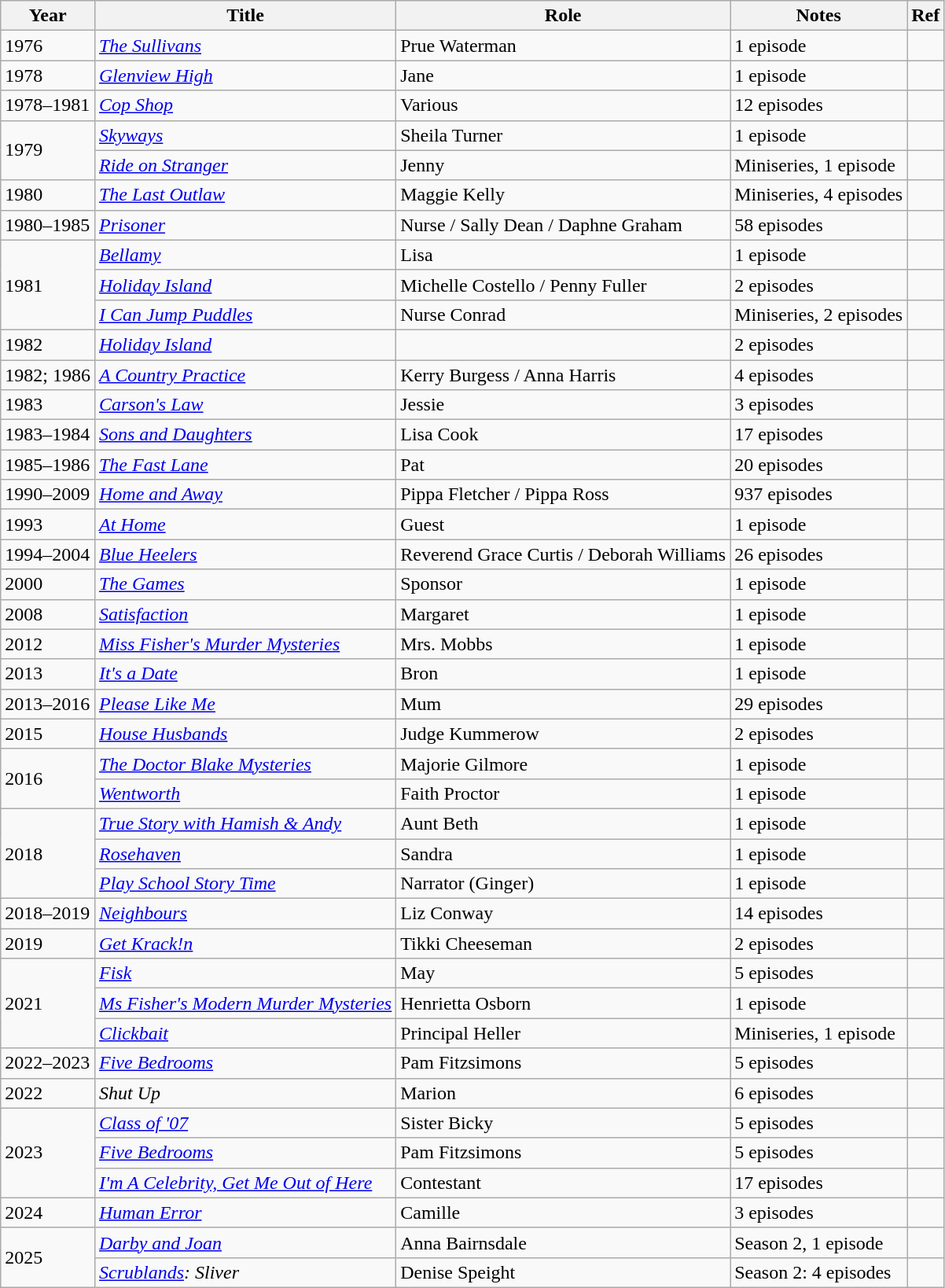<table class="wikitable sortable">
<tr>
<th>Year</th>
<th>Title</th>
<th>Role</th>
<th>Notes</th>
<th>Ref</th>
</tr>
<tr>
<td>1976</td>
<td><em><a href='#'>The Sullivans</a></em></td>
<td>Prue Waterman</td>
<td>1 episode</td>
<td></td>
</tr>
<tr>
<td>1978</td>
<td><em><a href='#'>Glenview High</a></em></td>
<td>Jane</td>
<td>1 episode</td>
<td></td>
</tr>
<tr>
<td>1978–1981</td>
<td><em><a href='#'>Cop Shop</a></em></td>
<td>Various</td>
<td>12 episodes</td>
<td></td>
</tr>
<tr>
<td rowspan="2">1979</td>
<td><em><a href='#'>Skyways</a></em></td>
<td>Sheila Turner</td>
<td>1 episode</td>
<td></td>
</tr>
<tr>
<td><em><a href='#'>Ride on Stranger</a></em></td>
<td>Jenny</td>
<td>Miniseries, 1 episode</td>
<td></td>
</tr>
<tr>
<td>1980</td>
<td><em><a href='#'>The Last Outlaw</a></em></td>
<td>Maggie Kelly</td>
<td>Miniseries, 4 episodes</td>
<td></td>
</tr>
<tr>
<td>1980–1985</td>
<td><em><a href='#'>Prisoner</a></em></td>
<td>Nurse / Sally Dean / Daphne Graham</td>
<td>58 episodes</td>
<td></td>
</tr>
<tr>
<td rowspan="3">1981</td>
<td><em><a href='#'>Bellamy</a></em></td>
<td>Lisa</td>
<td>1 episode</td>
<td></td>
</tr>
<tr>
<td><em><a href='#'>Holiday Island</a></em></td>
<td>Michelle Costello / Penny Fuller</td>
<td>2 episodes</td>
<td></td>
</tr>
<tr>
<td><em><a href='#'>I Can Jump Puddles</a></em></td>
<td>Nurse Conrad</td>
<td>Miniseries, 2 episodes</td>
<td></td>
</tr>
<tr>
<td>1982</td>
<td><em><a href='#'>Holiday Island</a></em></td>
<td></td>
<td>2 episodes</td>
<td></td>
</tr>
<tr>
<td>1982; 1986</td>
<td><em><a href='#'>A Country Practice</a></em></td>
<td>Kerry Burgess / Anna Harris</td>
<td>4 episodes</td>
<td></td>
</tr>
<tr>
<td>1983</td>
<td><em><a href='#'>Carson's Law</a></em></td>
<td>Jessie</td>
<td>3 episodes</td>
<td></td>
</tr>
<tr>
<td>1983–1984</td>
<td><em><a href='#'>Sons and Daughters</a></em></td>
<td>Lisa Cook</td>
<td>17 episodes</td>
<td></td>
</tr>
<tr>
<td>1985–1986</td>
<td><em><a href='#'>The Fast Lane</a></em></td>
<td>Pat</td>
<td>20 episodes</td>
<td></td>
</tr>
<tr>
<td>1990–2009</td>
<td><em><a href='#'>Home and Away</a></em></td>
<td>Pippa Fletcher / Pippa Ross</td>
<td>937 episodes</td>
<td></td>
</tr>
<tr>
<td>1993</td>
<td><em><a href='#'>At Home</a></em></td>
<td>Guest</td>
<td>1 episode</td>
<td></td>
</tr>
<tr>
<td>1994–2004</td>
<td><em><a href='#'>Blue Heelers</a></em></td>
<td>Reverend Grace Curtis / Deborah Williams</td>
<td>26 episodes</td>
<td></td>
</tr>
<tr>
<td>2000</td>
<td><em><a href='#'>The Games</a></em></td>
<td>Sponsor</td>
<td>1 episode</td>
<td></td>
</tr>
<tr>
<td>2008</td>
<td><em><a href='#'>Satisfaction</a></em></td>
<td>Margaret</td>
<td>1 episode</td>
<td></td>
</tr>
<tr>
<td>2012</td>
<td><em><a href='#'>Miss Fisher's Murder Mysteries</a></em></td>
<td>Mrs. Mobbs</td>
<td>1 episode</td>
<td></td>
</tr>
<tr>
<td>2013</td>
<td><em><a href='#'>It's a Date</a></em></td>
<td>Bron</td>
<td>1 episode</td>
<td></td>
</tr>
<tr>
<td>2013–2016</td>
<td><em><a href='#'>Please Like Me</a></em></td>
<td>Mum</td>
<td>29 episodes</td>
<td></td>
</tr>
<tr>
<td>2015</td>
<td><em><a href='#'>House Husbands</a></em></td>
<td>Judge Kummerow</td>
<td>2 episodes</td>
<td></td>
</tr>
<tr>
<td rowspan="2">2016</td>
<td><em><a href='#'>The Doctor Blake Mysteries</a></em></td>
<td>Majorie Gilmore</td>
<td>1 episode</td>
<td></td>
</tr>
<tr>
<td><em><a href='#'>Wentworth</a></em></td>
<td>Faith Proctor</td>
<td>1 episode</td>
<td></td>
</tr>
<tr>
<td rowspan="3">2018</td>
<td><em><a href='#'>True Story with Hamish & Andy</a></em></td>
<td>Aunt Beth</td>
<td>1 episode</td>
<td></td>
</tr>
<tr>
<td><em><a href='#'>Rosehaven</a></em></td>
<td>Sandra</td>
<td>1 episode</td>
<td></td>
</tr>
<tr>
<td><em><a href='#'>Play School Story Time</a></em></td>
<td>Narrator (Ginger)</td>
<td>1 episode</td>
<td></td>
</tr>
<tr>
<td>2018–2019</td>
<td><em><a href='#'>Neighbours</a></em></td>
<td>Liz Conway</td>
<td>14 episodes</td>
<td></td>
</tr>
<tr>
<td>2019</td>
<td><em><a href='#'>Get Krack!n</a></em></td>
<td>Tikki Cheeseman</td>
<td>2 episodes</td>
<td></td>
</tr>
<tr>
<td rowspan="3">2021</td>
<td><em><a href='#'>Fisk</a></em></td>
<td>May</td>
<td>5 episodes</td>
<td></td>
</tr>
<tr>
<td><em><a href='#'>Ms Fisher's Modern Murder Mysteries</a></em></td>
<td>Henrietta Osborn</td>
<td>1 episode</td>
<td></td>
</tr>
<tr>
<td><em><a href='#'>Clickbait</a></em></td>
<td>Principal Heller</td>
<td>Miniseries, 1 episode</td>
<td></td>
</tr>
<tr>
<td>2022–2023</td>
<td><em><a href='#'>Five Bedrooms</a></em></td>
<td>Pam Fitzsimons</td>
<td>5 episodes</td>
<td></td>
</tr>
<tr>
<td>2022</td>
<td><em>Shut Up</em></td>
<td>Marion</td>
<td>6 episodes</td>
<td></td>
</tr>
<tr>
<td rowspan="3">2023</td>
<td><em><a href='#'>Class of '07</a></em></td>
<td>Sister Bicky</td>
<td>5 episodes</td>
<td></td>
</tr>
<tr>
<td><em><a href='#'>Five Bedrooms</a></em></td>
<td>Pam Fitzsimons</td>
<td>5 episodes</td>
<td></td>
</tr>
<tr>
<td><em><a href='#'>I'm A Celebrity, Get Me Out of Here</a></em></td>
<td>Contestant</td>
<td>17 episodes</td>
<td></td>
</tr>
<tr>
<td>2024</td>
<td><em><a href='#'>Human Error</a></em></td>
<td>Camille</td>
<td>3 episodes</td>
<td></td>
</tr>
<tr>
<td rowspan="2">2025</td>
<td><em><a href='#'>Darby and Joan</a></em></td>
<td>Anna Bairnsdale</td>
<td>Season 2, 1 episode</td>
<td></td>
</tr>
<tr>
<td><em><a href='#'>Scrublands</a>: Sliver</em></td>
<td>Denise Speight</td>
<td>Season 2: 4 episodes</td>
<td></td>
</tr>
</table>
